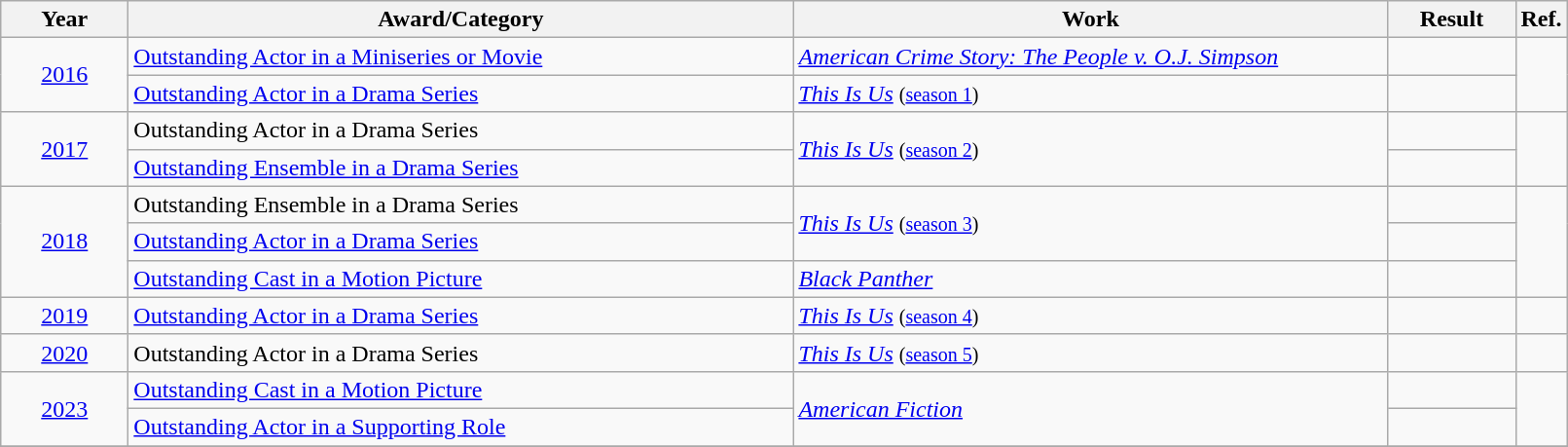<table class=wikitable>
<tr>
<th scope="col" style="width:5em;">Year</th>
<th scope="col" style="width:28em;">Award/Category</th>
<th scope="col" style="width:25em;">Work</th>
<th scope="col" style="width:5em;">Result</th>
<th>Ref.</th>
</tr>
<tr>
<td style="text-align:center;", rowspan="2"><a href='#'>2016</a></td>
<td><a href='#'>Outstanding Actor in a Miniseries or Movie</a></td>
<td><em><a href='#'>American Crime Story: The People v. O.J. Simpson</a></em></td>
<td></td>
<td rowspan="2"></td>
</tr>
<tr>
<td rowspan="1"><a href='#'>Outstanding Actor in a Drama Series</a></td>
<td><em><a href='#'>This Is Us</a></em> <small> (<a href='#'>season 1</a>) </small></td>
<td></td>
</tr>
<tr>
<td style="text-align:center;", rowspan="2"><a href='#'>2017</a></td>
<td>Outstanding Actor in a Drama Series</td>
<td rowspan=2><em><a href='#'>This Is Us</a></em> <small> (<a href='#'>season 2</a>) </small></td>
<td></td>
<td rowspan="2"></td>
</tr>
<tr>
<td rowspan="1"><a href='#'>Outstanding Ensemble in a Drama Series</a></td>
<td></td>
</tr>
<tr>
<td style="text-align:center;", rowspan="3"><a href='#'>2018</a></td>
<td>Outstanding Ensemble in a Drama Series</td>
<td rowspan=2><em><a href='#'>This Is Us</a></em> <small> (<a href='#'>season 3</a>) </small></td>
<td></td>
<td rowspan="3"></td>
</tr>
<tr>
<td><a href='#'>Outstanding Actor in a Drama Series</a></td>
<td></td>
</tr>
<tr>
<td><a href='#'>Outstanding Cast in a Motion Picture</a></td>
<td><em><a href='#'>Black Panther</a></em></td>
<td></td>
</tr>
<tr>
<td style="text-align:center;"><a href='#'>2019</a></td>
<td rowspan=1><a href='#'>Outstanding Actor in a Drama Series</a></td>
<td><em><a href='#'>This Is Us</a></em> <small> (<a href='#'>season 4</a>) </small></td>
<td></td>
<td></td>
</tr>
<tr>
<td style="text-align:center;"><a href='#'>2020</a></td>
<td>Outstanding Actor in a Drama Series</td>
<td><em><a href='#'>This Is Us</a></em> <small> (<a href='#'>season 5</a>) </small></td>
<td></td>
<td></td>
</tr>
<tr>
<td rowspan=2, style="text-align:center;"><a href='#'>2023</a></td>
<td><a href='#'>Outstanding Cast in a Motion Picture</a></td>
<td rowspan=2><em><a href='#'>American Fiction</a></em></td>
<td></td>
<td rowspan="2"></td>
</tr>
<tr>
<td><a href='#'>Outstanding Actor in a Supporting Role</a></td>
<td></td>
</tr>
<tr>
</tr>
</table>
